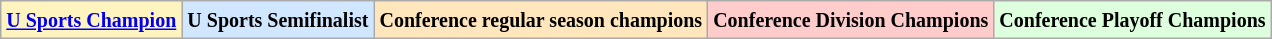<table class="wikitable">
<tr>
<td bgcolor="#FFF3BF"><small><strong><a href='#'>U Sports Champion</a> </strong></small></td>
<td bgcolor="#D0E7FF"><small><strong>U Sports Semifinalist</strong></small></td>
<td bgcolor="#FFE6BD"><small><strong>Conference regular season champions</strong></small></td>
<td bgcolor="#FFCCCC"><small><strong>Conference Division Champions</strong></small></td>
<td bgcolor="#ddffdd"><small><strong>Conference Playoff Champions</strong></small></td>
</tr>
</table>
